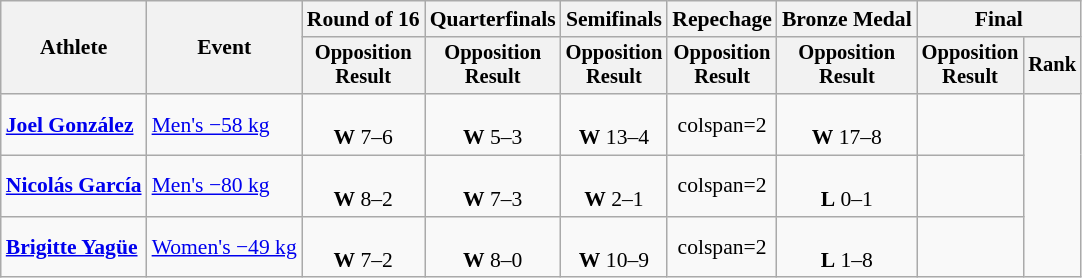<table class="wikitable" style="font-size:90%">
<tr>
<th rowspan=2>Athlete</th>
<th rowspan=2>Event</th>
<th>Round of 16</th>
<th>Quarterfinals</th>
<th>Semifinals</th>
<th>Repechage</th>
<th>Bronze Medal</th>
<th colspan=2>Final</th>
</tr>
<tr style="font-size:95%">
<th>Opposition<br>Result</th>
<th>Opposition<br>Result</th>
<th>Opposition<br>Result</th>
<th>Opposition<br>Result</th>
<th>Opposition<br>Result</th>
<th>Opposition<br>Result</th>
<th>Rank</th>
</tr>
<tr align=center>
<td align=left><strong><a href='#'>Joel González</a></strong></td>
<td align=left><a href='#'>Men's −58 kg</a></td>
<td><br><strong>W</strong> 7–6</td>
<td><br><strong>W</strong> 5–3</td>
<td><br><strong>W</strong> 13–4</td>
<td>colspan=2 </td>
<td><br><strong>W</strong> 17–8</td>
<td></td>
</tr>
<tr align=center>
<td align=left><strong><a href='#'>Nicolás García</a></strong></td>
<td align=left><a href='#'>Men's −80 kg</a></td>
<td><br><strong>W</strong> 8–2</td>
<td><br><strong>W</strong> 7–3</td>
<td><br><strong>W</strong> 2–1</td>
<td>colspan=2 </td>
<td><br><strong>L</strong> 0–1</td>
<td></td>
</tr>
<tr align=center>
<td align=left><strong><a href='#'>Brigitte Yagüe</a></strong></td>
<td align=left><a href='#'>Women's −49 kg</a></td>
<td><br><strong>W</strong> 7–2</td>
<td><br><strong>W</strong> 8–0</td>
<td><br><strong>W</strong> 10–9</td>
<td>colspan=2 </td>
<td><br><strong>L</strong> 1–8</td>
<td></td>
</tr>
</table>
